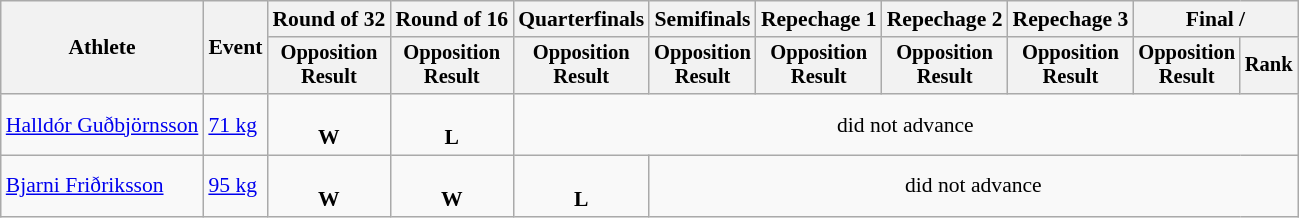<table class="wikitable" style="font-size:90%">
<tr>
<th rowspan="2">Athlete</th>
<th rowspan="2">Event</th>
<th>Round of 32</th>
<th>Round of 16</th>
<th>Quarterfinals</th>
<th>Semifinals</th>
<th>Repechage 1</th>
<th>Repechage 2</th>
<th>Repechage 3</th>
<th colspan=2>Final / </th>
</tr>
<tr style="font-size:95%">
<th>Opposition<br>Result</th>
<th>Opposition<br>Result</th>
<th>Opposition<br>Result</th>
<th>Opposition<br>Result</th>
<th>Opposition<br>Result</th>
<th>Opposition<br>Result</th>
<th>Opposition<br>Result</th>
<th>Opposition<br>Result</th>
<th>Rank</th>
</tr>
<tr align=center>
<td align=left><a href='#'>Halldór Guðbjörnsson</a></td>
<td align=left><a href='#'>71 kg</a></td>
<td><br><strong>W</strong></td>
<td><br> <strong>L</strong></td>
<td colspan=7>did not advance</td>
</tr>
<tr align=center>
<td align=left><a href='#'>Bjarni Friðriksson</a></td>
<td align=left><a href='#'>95 kg</a></td>
<td><br><strong>W</strong></td>
<td><br> <strong>W</strong></td>
<td><br> <strong>L</strong></td>
<td colspan=6>did not advance</td>
</tr>
</table>
